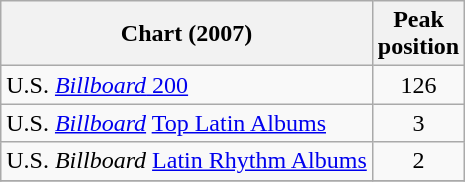<table class="wikitable">
<tr>
<th align="left">Chart (2007)</th>
<th align="left">Peak<br>position</th>
</tr>
<tr>
<td align="left">U.S. <a href='#'><em>Billboard</em> 200</a></td>
<td align="center">126</td>
</tr>
<tr>
<td align="left">U.S. <em><a href='#'>Billboard</a></em> <a href='#'>Top Latin Albums</a></td>
<td align="center">3</td>
</tr>
<tr>
<td align="left">U.S. <em>Billboard</em> <a href='#'>Latin Rhythm Albums</a></td>
<td align="center">2</td>
</tr>
<tr>
</tr>
</table>
